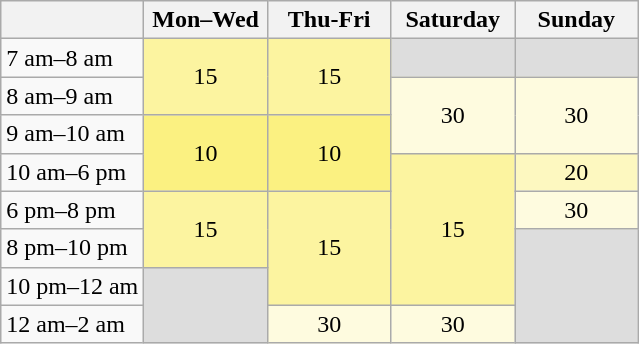<table class="wikitable">
<tr>
<th></th>
<th style="width:75px;">Mon–Wed</th>
<th style="width:75px;">Thu-Fri</th>
<th style="width:75px;">Saturday</th>
<th style="width:75px;">Sunday</th>
</tr>
<tr>
<td>7 am–8 am</td>
<td rowspan="2" style="background:#FCF4A0; text-align:center;">15</td>
<td rowspan=2 style="background:#FCF4A0; text-align:center;">15</td>
<td style="background:#DDDDDD; text-align:center;"></td>
<td style="background:#DDDDDD; text-align:center;"></td>
</tr>
<tr>
<td>8 am–9 am</td>
<td rowspan="2" style="background:#FEFBDF; text-align:center;">30</td>
<td rowspan=2 style="background:#FEFBDF; text-align:center;">30</td>
</tr>
<tr>
<td>9 am–10 am</td>
<td rowspan="2" style="background:#FBF181; text-align:center;">10</td>
<td rowspan=2 style="background:#FBF181; text-align:center;">10</td>
</tr>
<tr>
<td>10 am–6 pm</td>
<td rowspan="4" style="background:#FCF4A0;  text-align:center;">15</td>
<td rowspan=1 style="background:#FDF8C0; text-align:center;">20</td>
</tr>
<tr>
<td>6 pm–8 pm</td>
<td rowspan="2" style="background:#FCF4A0;  text-align:center;">15</td>
<td rowspan=3 style="background:#FCF4A0;  text-align:center;">15</td>
<td style="background:#FEFBDF; text-align:center;">30</td>
</tr>
<tr>
<td>8 pm–10 pm</td>
<td rowspan="3" style="background:#DDDDDD; text-align:center;"></td>
</tr>
<tr>
<td>10 pm–12 am</td>
<td rowspan="2" style="background:#DDDDDD; text-align:center;"></td>
</tr>
<tr>
<td>12 am–2 am</td>
<td rowspan="1" style="background:#FEFBDF; text-align:center;">30</td>
<td rowspan=1 style="background:#FEFBDF; text-align:center;">30</td>
</tr>
</table>
